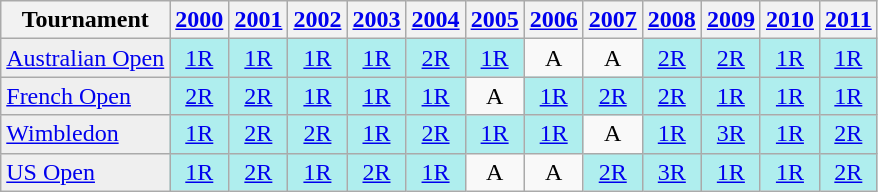<table class="wikitable">
<tr>
<th>Tournament</th>
<th><a href='#'>2000</a></th>
<th><a href='#'>2001</a></th>
<th><a href='#'>2002</a></th>
<th><a href='#'>2003</a></th>
<th><a href='#'>2004</a></th>
<th><a href='#'>2005</a></th>
<th><a href='#'>2006</a></th>
<th><a href='#'>2007</a></th>
<th><a href='#'>2008</a></th>
<th><a href='#'>2009</a></th>
<th><a href='#'>2010</a></th>
<th><a href='#'>2011</a></th>
</tr>
<tr>
<td style="background:#EFEFEF;"><a href='#'>Australian Open</a></td>
<td align="center" style="background:#afeeee;"><a href='#'>1R</a></td>
<td align="center" style="background:#afeeee;"><a href='#'>1R</a></td>
<td align="center" style="background:#afeeee;"><a href='#'>1R</a></td>
<td align="center" style="background:#afeeee;"><a href='#'>1R</a></td>
<td align="center" style="background:#afeeee;"><a href='#'>2R</a></td>
<td align="center" style="background:#afeeee;"><a href='#'>1R</a></td>
<td align="center">A</td>
<td align="center">A</td>
<td align="center" style="background:#afeeee;"><a href='#'>2R</a></td>
<td align="center" style="background:#afeeee;"><a href='#'>2R</a></td>
<td align="center" style="background:#afeeee;"><a href='#'>1R</a></td>
<td align="center" style="background:#afeeee;"><a href='#'>1R</a></td>
</tr>
<tr>
<td style="background:#EFEFEF;"><a href='#'>French Open</a></td>
<td align="center" style="background:#afeeee;"><a href='#'>2R</a></td>
<td align="center" style="background:#afeeee;"><a href='#'>2R</a></td>
<td align="center" style="background:#afeeee;"><a href='#'>1R</a></td>
<td align="center" style="background:#afeeee;"><a href='#'>1R</a></td>
<td align="center" style="background:#afeeee;"><a href='#'>1R</a></td>
<td align="center">A</td>
<td align="center" style="background:#afeeee;"><a href='#'>1R</a></td>
<td align="center" style="background:#afeeee;"><a href='#'>2R</a></td>
<td align="center" style="background:#afeeee;"><a href='#'>2R</a></td>
<td align="center" style="background:#afeeee;"><a href='#'>1R</a></td>
<td align="center" style="background:#afeeee;"><a href='#'>1R</a></td>
<td align="center" style="background:#afeeee;"><a href='#'>1R</a></td>
</tr>
<tr>
<td style="background:#EFEFEF;"><a href='#'>Wimbledon</a></td>
<td align="center" style="background:#afeeee;"><a href='#'>1R</a></td>
<td align="center" style="background:#afeeee;"><a href='#'>2R</a></td>
<td align="center" style="background:#afeeee;"><a href='#'>2R</a></td>
<td align="center" style="background:#afeeee;"><a href='#'>1R</a></td>
<td align="center" style="background:#afeeee;"><a href='#'>2R</a></td>
<td align="center" style="background:#afeeee;"><a href='#'>1R</a></td>
<td align="center" style="background:#afeeee;"><a href='#'>1R</a></td>
<td align="center">A</td>
<td align="center" style="background:#afeeee;"><a href='#'>1R</a></td>
<td align="center" style="background:#afeeee;"><a href='#'>3R</a></td>
<td align="center" style="background:#afeeee;"><a href='#'>1R</a></td>
<td align="center" style="background:#afeeee;"><a href='#'>2R</a></td>
</tr>
<tr>
<td style="background:#EFEFEF;"><a href='#'>US Open</a></td>
<td align="center" style="background:#afeeee;"><a href='#'>1R</a></td>
<td align="center" style="background:#afeeee;"><a href='#'>2R</a></td>
<td align="center" style="background:#afeeee;"><a href='#'>1R</a></td>
<td align="center" style="background:#afeeee;"><a href='#'>2R</a></td>
<td align="center" style="background:#afeeee;"><a href='#'>1R</a></td>
<td align="center">A</td>
<td align="center">A</td>
<td align="center" style="background:#afeeee;"><a href='#'>2R</a></td>
<td align="center" style="background:#afeeee;"><a href='#'>3R</a></td>
<td align="center" style="background:#afeeee;"><a href='#'>1R</a></td>
<td align="center" style="background:#afeeee;"><a href='#'>1R</a></td>
<td align="center" style="background:#afeeee;"><a href='#'>2R</a></td>
</tr>
</table>
